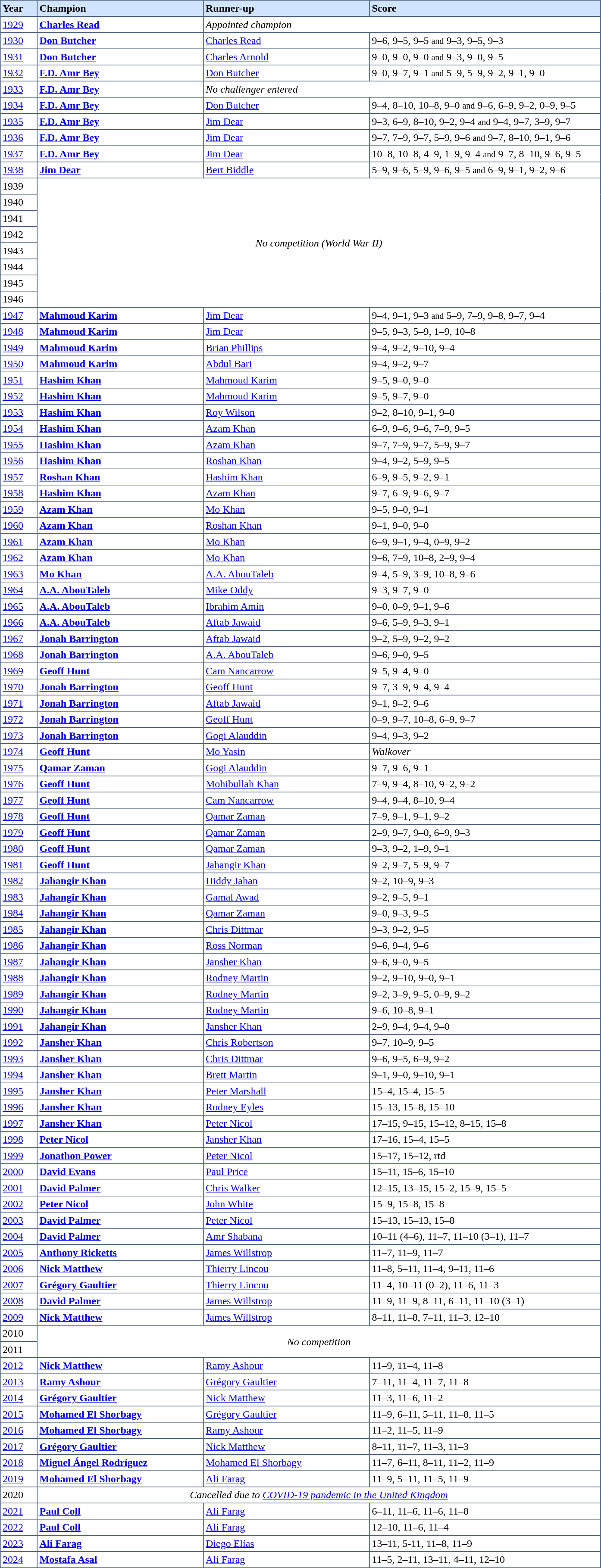<table cellpadding="3" cellspacing="4" border="1" style="border:#435877 solid 1px; border-collapse: collapse;">
<tr bgcolor="#d1e4fd">
<td width="50"><strong>Year</strong></td>
<td width="250"><strong>Champion</strong></td>
<td width="250"><strong>Runner-up</strong></td>
<td width="350"><strong>Score</strong></td>
</tr>
<tr>
<td><a href='#'>1929</a></td>
<td> <strong><a href='#'>Charles Read</a></strong></td>
<td colspan=2><em>Appointed champion</em></td>
</tr>
<tr>
<td><a href='#'>1930</a></td>
<td> <strong><a href='#'>Don Butcher</a></strong></td>
<td> <a href='#'>Charles Read</a></td>
<td>9–6, 9–5, 9–5 <small>and</small> 9–3, 9–5, 9–3</td>
</tr>
<tr>
<td><a href='#'>1931</a></td>
<td> <strong><a href='#'>Don Butcher</a></strong></td>
<td> <a href='#'>Charles Arnold</a></td>
<td>9–0, 9–0, 9–0 <small>and</small> 9–3, 9–0, 9–5</td>
</tr>
<tr>
<td><a href='#'>1932</a></td>
<td> <strong><a href='#'>F.D. Amr Bey</a></strong></td>
<td> <a href='#'>Don Butcher</a></td>
<td>9–0, 9–7, 9–1 <small>and</small> 5–9, 5–9, 9–2, 9–1, 9–0</td>
</tr>
<tr>
<td><a href='#'>1933</a></td>
<td> <strong><a href='#'>F.D. Amr Bey</a></strong></td>
<td colspan=2><em>No challenger entered</em></td>
</tr>
<tr>
<td><a href='#'>1934</a></td>
<td> <strong><a href='#'>F.D. Amr Bey</a></strong></td>
<td> <a href='#'>Don Butcher</a></td>
<td>9–4, 8–10, 10–8, 9–0 <small>and</small> 9–6, 6–9, 9–2, 0–9, 9–5</td>
</tr>
<tr>
<td><a href='#'>1935</a></td>
<td> <strong><a href='#'>F.D. Amr Bey</a></strong></td>
<td> <a href='#'>Jim Dear</a></td>
<td>9–3, 6–9, 8–10, 9–2, 9–4 <small>and</small> 9–4, 9–7, 3–9, 9–7</td>
</tr>
<tr>
<td><a href='#'>1936</a></td>
<td> <strong><a href='#'>F.D. Amr Bey</a></strong></td>
<td> <a href='#'>Jim Dear</a></td>
<td>9–7, 7–9, 9–7, 5–9, 9–6 <small>and</small> 9–7, 8–10, 9–1, 9–6</td>
</tr>
<tr>
<td><a href='#'>1937</a></td>
<td> <strong><a href='#'>F.D. Amr Bey</a></strong></td>
<td> <a href='#'>Jim Dear</a></td>
<td>10–8, 10–8, 4–9, 1–9, 9–4 <small>and</small> 9–7, 8–10, 9–6, 9–5</td>
</tr>
<tr>
<td><a href='#'>1938</a></td>
<td> <strong><a href='#'>Jim Dear</a></strong></td>
<td> <a href='#'>Bert Biddle</a></td>
<td>5–9, 9–6, 5–9, 9–6, 9–5 <small>and</small> 6–9, 9–1, 9–2, 9–6</td>
</tr>
<tr>
<td>1939</td>
<td rowspan=8 colspan=3 align="center"><em>No competition (World War II)</em></td>
</tr>
<tr>
<td>1940</td>
</tr>
<tr>
<td>1941</td>
</tr>
<tr>
<td>1942</td>
</tr>
<tr>
<td>1943</td>
</tr>
<tr>
<td>1944</td>
</tr>
<tr>
<td>1945</td>
</tr>
<tr>
<td>1946</td>
</tr>
<tr>
<td><a href='#'>1947</a></td>
<td> <strong><a href='#'>Mahmoud Karim</a></strong></td>
<td> <a href='#'>Jim Dear</a></td>
<td>9–4, 9–1, 9–3 <small>and</small> 5–9, 7–9, 9–8, 9–7, 9–4</td>
</tr>
<tr>
<td><a href='#'>1948</a></td>
<td> <strong><a href='#'>Mahmoud Karim</a></strong></td>
<td> <a href='#'>Jim Dear</a></td>
<td>9–5, 9–3, 5–9, 1–9, 10–8</td>
</tr>
<tr>
<td><a href='#'>1949</a></td>
<td> <strong><a href='#'>Mahmoud Karim</a></strong></td>
<td> <a href='#'>Brian Phillips</a></td>
<td>9–4, 9–2, 9–10, 9–4</td>
</tr>
<tr>
<td><a href='#'>1950</a></td>
<td> <strong><a href='#'>Mahmoud Karim</a></strong></td>
<td> <a href='#'>Abdul Bari</a></td>
<td>9–4, 9–2, 9–7</td>
</tr>
<tr>
<td><a href='#'>1951</a></td>
<td> <strong><a href='#'>Hashim Khan</a></strong></td>
<td> <a href='#'>Mahmoud Karim</a></td>
<td>9–5, 9–0, 9–0</td>
</tr>
<tr>
<td><a href='#'>1952</a></td>
<td> <strong><a href='#'>Hashim Khan</a></strong></td>
<td> <a href='#'>Mahmoud Karim</a></td>
<td>9–5, 9–7, 9–0</td>
</tr>
<tr>
<td><a href='#'>1953</a></td>
<td> <strong><a href='#'>Hashim Khan</a></strong></td>
<td> <a href='#'>Roy Wilson</a></td>
<td>9–2, 8–10, 9–1, 9–0</td>
</tr>
<tr>
<td><a href='#'>1954</a></td>
<td> <strong><a href='#'>Hashim Khan</a></strong></td>
<td> <a href='#'>Azam Khan</a></td>
<td>6–9, 9–6, 9–6, 7–9, 9–5</td>
</tr>
<tr>
<td><a href='#'>1955</a></td>
<td> <strong><a href='#'>Hashim Khan</a></strong></td>
<td> <a href='#'>Azam Khan</a></td>
<td>9–7, 7–9, 9–7, 5–9, 9–7</td>
</tr>
<tr>
<td><a href='#'>1956</a></td>
<td> <strong><a href='#'>Hashim Khan</a></strong></td>
<td> <a href='#'>Roshan Khan</a></td>
<td>9–4, 9–2, 5–9, 9–5</td>
</tr>
<tr>
<td><a href='#'>1957</a></td>
<td> <strong><a href='#'>Roshan Khan</a></strong></td>
<td> <a href='#'>Hashim Khan</a></td>
<td>6–9, 9–5, 9–2, 9–1</td>
</tr>
<tr>
<td><a href='#'>1958</a></td>
<td> <strong><a href='#'>Hashim Khan</a></strong></td>
<td> <a href='#'>Azam Khan</a></td>
<td>9–7, 6–9, 9–6, 9–7</td>
</tr>
<tr>
<td><a href='#'>1959</a></td>
<td> <strong><a href='#'>Azam Khan</a></strong></td>
<td> <a href='#'>Mo Khan</a></td>
<td>9–5, 9–0, 9–1</td>
</tr>
<tr>
<td><a href='#'>1960</a></td>
<td> <strong><a href='#'>Azam Khan</a></strong></td>
<td> <a href='#'>Roshan Khan</a></td>
<td>9–1, 9–0, 9–0</td>
</tr>
<tr>
<td><a href='#'>1961</a></td>
<td> <strong><a href='#'>Azam Khan</a></strong></td>
<td> <a href='#'>Mo Khan</a></td>
<td>6–9, 9–1, 9–4, 0–9, 9–2</td>
</tr>
<tr>
<td><a href='#'>1962</a></td>
<td> <strong><a href='#'>Azam Khan</a></strong></td>
<td> <a href='#'>Mo Khan</a></td>
<td>9–6, 7–9, 10–8, 2–9, 9–4</td>
</tr>
<tr>
<td><a href='#'>1963</a></td>
<td> <strong><a href='#'>Mo Khan</a></strong></td>
<td> <a href='#'>A.A. AbouTaleb</a></td>
<td>9–4, 5–9, 3–9, 10–8, 9–6</td>
</tr>
<tr>
<td><a href='#'>1964</a></td>
<td> <strong><a href='#'>A.A. AbouTaleb</a></strong></td>
<td> <a href='#'>Mike Oddy</a></td>
<td>9–3, 9–7, 9–0</td>
</tr>
<tr>
<td><a href='#'>1965</a></td>
<td> <strong><a href='#'>A.A. AbouTaleb</a></strong></td>
<td> <a href='#'>Ibrahim Amin</a></td>
<td>9–0, 0–9, 9–1, 9–6</td>
</tr>
<tr>
<td><a href='#'>1966</a></td>
<td> <strong><a href='#'>A.A. AbouTaleb</a></strong></td>
<td> <a href='#'>Aftab Jawaid</a></td>
<td>9–6, 5–9, 9–3, 9–1</td>
</tr>
<tr>
<td><a href='#'>1967</a></td>
<td> <strong><a href='#'>Jonah Barrington</a></strong></td>
<td> <a href='#'>Aftab Jawaid</a></td>
<td>9–2, 5–9, 9–2, 9–2</td>
</tr>
<tr>
<td><a href='#'>1968</a></td>
<td> <strong><a href='#'>Jonah Barrington</a></strong></td>
<td> <a href='#'>A.A. AbouTaleb</a></td>
<td>9–6, 9–0, 9–5</td>
</tr>
<tr>
<td><a href='#'>1969</a></td>
<td> <strong><a href='#'>Geoff Hunt</a></strong></td>
<td> <a href='#'>Cam Nancarrow</a></td>
<td>9–5, 9–4, 9–0</td>
</tr>
<tr>
<td><a href='#'>1970</a></td>
<td> <strong><a href='#'>Jonah Barrington</a></strong></td>
<td> <a href='#'>Geoff Hunt</a></td>
<td>9–7, 3–9, 9–4, 9–4</td>
</tr>
<tr>
<td><a href='#'>1971</a></td>
<td> <strong><a href='#'>Jonah Barrington</a></strong></td>
<td> <a href='#'>Aftab Jawaid</a></td>
<td>9–1, 9–2, 9–6</td>
</tr>
<tr>
<td><a href='#'>1972</a></td>
<td> <strong><a href='#'>Jonah Barrington</a></strong></td>
<td> <a href='#'>Geoff Hunt</a></td>
<td>0–9, 9–7, 10–8, 6–9, 9–7</td>
</tr>
<tr>
<td><a href='#'>1973</a></td>
<td> <strong><a href='#'>Jonah Barrington</a></strong></td>
<td> <a href='#'>Gogi Alauddin</a></td>
<td>9–4, 9–3, 9–2</td>
</tr>
<tr>
<td><a href='#'>1974</a></td>
<td> <strong><a href='#'>Geoff Hunt</a></strong></td>
<td> <a href='#'>Mo Yasin</a></td>
<td><em>Walkover</em></td>
</tr>
<tr>
<td><a href='#'>1975</a></td>
<td> <strong><a href='#'>Qamar Zaman</a></strong></td>
<td> <a href='#'>Gogi Alauddin</a></td>
<td>9–7, 9–6, 9–1</td>
</tr>
<tr>
<td><a href='#'>1976</a></td>
<td> <strong><a href='#'>Geoff Hunt</a></strong></td>
<td> <a href='#'>Mohibullah Khan</a></td>
<td>7–9, 9–4, 8–10, 9–2, 9–2</td>
</tr>
<tr>
<td><a href='#'>1977</a></td>
<td> <strong><a href='#'>Geoff Hunt</a></strong></td>
<td> <a href='#'>Cam Nancarrow</a></td>
<td>9–4, 9–4, 8–10, 9–4</td>
</tr>
<tr>
<td><a href='#'>1978</a></td>
<td> <strong><a href='#'>Geoff Hunt</a></strong></td>
<td> <a href='#'>Qamar Zaman</a></td>
<td>7–9, 9–1, 9–1, 9–2</td>
</tr>
<tr>
<td><a href='#'>1979</a></td>
<td> <strong><a href='#'>Geoff Hunt</a></strong></td>
<td> <a href='#'>Qamar Zaman</a></td>
<td>2–9, 9–7, 9–0, 6–9, 9–3</td>
</tr>
<tr>
<td><a href='#'>1980</a></td>
<td> <strong><a href='#'>Geoff Hunt</a></strong></td>
<td> <a href='#'>Qamar Zaman</a></td>
<td>9–3, 9–2, 1–9, 9–1</td>
</tr>
<tr>
<td><a href='#'>1981</a></td>
<td> <strong><a href='#'>Geoff Hunt</a></strong></td>
<td> <a href='#'>Jahangir Khan</a></td>
<td>9–2, 9–7, 5–9, 9–7</td>
</tr>
<tr>
<td><a href='#'>1982</a></td>
<td> <strong><a href='#'>Jahangir Khan</a></strong></td>
<td> <a href='#'>Hiddy Jahan</a></td>
<td>9–2, 10–9, 9–3</td>
</tr>
<tr>
<td><a href='#'>1983</a></td>
<td> <strong><a href='#'>Jahangir Khan</a></strong></td>
<td> <a href='#'>Gamal Awad</a></td>
<td>9–2, 9–5, 9–1</td>
</tr>
<tr>
<td><a href='#'>1984</a></td>
<td> <strong><a href='#'>Jahangir Khan</a></strong></td>
<td> <a href='#'>Qamar Zaman</a></td>
<td>9–0, 9–3, 9–5</td>
</tr>
<tr>
<td><a href='#'>1985</a></td>
<td> <strong><a href='#'>Jahangir Khan</a></strong></td>
<td> <a href='#'>Chris Dittmar</a></td>
<td>9–3, 9–2, 9–5</td>
</tr>
<tr>
<td><a href='#'>1986</a></td>
<td> <strong><a href='#'>Jahangir Khan</a></strong></td>
<td> <a href='#'>Ross Norman</a></td>
<td>9–6, 9–4, 9–6</td>
</tr>
<tr>
<td><a href='#'>1987</a></td>
<td> <strong><a href='#'>Jahangir Khan</a></strong></td>
<td> <a href='#'>Jansher Khan</a></td>
<td>9–6, 9–0, 9–5</td>
</tr>
<tr>
<td><a href='#'>1988</a></td>
<td> <strong><a href='#'>Jahangir Khan</a></strong></td>
<td> <a href='#'>Rodney Martin</a></td>
<td>9–2, 9–10, 9–0, 9–1</td>
</tr>
<tr>
<td><a href='#'>1989</a></td>
<td> <strong><a href='#'>Jahangir Khan</a></strong></td>
<td> <a href='#'>Rodney Martin</a></td>
<td>9–2, 3–9, 9–5, 0–9, 9–2</td>
</tr>
<tr>
<td><a href='#'>1990</a></td>
<td> <strong><a href='#'>Jahangir Khan</a></strong></td>
<td> <a href='#'>Rodney Martin</a></td>
<td>9–6, 10–8, 9–1</td>
</tr>
<tr>
<td><a href='#'>1991</a></td>
<td> <strong><a href='#'>Jahangir Khan</a></strong></td>
<td> <a href='#'>Jansher Khan</a></td>
<td>2–9, 9–4, 9–4, 9–0</td>
</tr>
<tr>
<td><a href='#'>1992</a></td>
<td> <strong><a href='#'>Jansher Khan</a></strong></td>
<td> <a href='#'>Chris Robertson</a></td>
<td>9–7, 10–9, 9–5</td>
</tr>
<tr>
<td><a href='#'>1993</a></td>
<td> <strong><a href='#'>Jansher Khan</a></strong></td>
<td> <a href='#'>Chris Dittmar</a></td>
<td>9–6, 9–5, 6–9, 9–2</td>
</tr>
<tr>
<td><a href='#'>1994</a></td>
<td> <strong><a href='#'>Jansher Khan</a></strong></td>
<td> <a href='#'>Brett Martin</a></td>
<td>9–1, 9–0, 9–10, 9–1</td>
</tr>
<tr>
<td><a href='#'>1995</a></td>
<td> <strong><a href='#'>Jansher Khan</a></strong></td>
<td> <a href='#'>Peter Marshall</a></td>
<td>15–4, 15–4, 15–5</td>
</tr>
<tr>
<td><a href='#'>1996</a></td>
<td> <strong><a href='#'>Jansher Khan</a></strong></td>
<td> <a href='#'>Rodney Eyles</a></td>
<td>15–13, 15–8, 15–10</td>
</tr>
<tr>
<td><a href='#'>1997</a></td>
<td> <strong><a href='#'>Jansher Khan</a></strong></td>
<td> <a href='#'>Peter Nicol</a></td>
<td>17–15, 9–15, 15–12, 8–15, 15–8</td>
</tr>
<tr>
<td><a href='#'>1998</a></td>
<td> <strong><a href='#'>Peter Nicol</a></strong></td>
<td> <a href='#'>Jansher Khan</a></td>
<td>17–16, 15–4, 15–5</td>
</tr>
<tr>
<td><a href='#'>1999</a></td>
<td> <strong><a href='#'>Jonathon Power</a></strong></td>
<td> <a href='#'>Peter Nicol</a></td>
<td>15–17, 15–12, rtd</td>
</tr>
<tr>
<td><a href='#'>2000</a></td>
<td> <strong><a href='#'>David Evans</a></strong></td>
<td> <a href='#'>Paul Price</a></td>
<td>15–11, 15–6, 15–10</td>
</tr>
<tr>
<td><a href='#'>2001</a></td>
<td> <strong><a href='#'>David Palmer</a></strong></td>
<td> <a href='#'>Chris Walker</a></td>
<td>12–15, 13–15, 15–2, 15–9, 15–5</td>
</tr>
<tr>
<td><a href='#'>2002</a></td>
<td> <strong><a href='#'>Peter Nicol</a></strong></td>
<td> <a href='#'>John White</a></td>
<td>15–9, 15–8, 15–8</td>
</tr>
<tr>
<td><a href='#'>2003</a></td>
<td> <strong><a href='#'>David Palmer</a></strong></td>
<td> <a href='#'>Peter Nicol</a></td>
<td>15–13, 15–13, 15–8</td>
</tr>
<tr>
<td><a href='#'>2004</a></td>
<td> <strong><a href='#'>David Palmer</a></strong></td>
<td> <a href='#'>Amr Shabana</a></td>
<td>10–11 (4–6), 11–7, 11–10 (3–1), 11–7</td>
</tr>
<tr>
<td><a href='#'>2005</a></td>
<td> <strong><a href='#'>Anthony Ricketts</a></strong></td>
<td> <a href='#'>James Willstrop</a></td>
<td>11–7, 11–9, 11–7</td>
</tr>
<tr>
<td><a href='#'>2006</a></td>
<td> <strong><a href='#'>Nick Matthew</a></strong></td>
<td> <a href='#'>Thierry Lincou</a></td>
<td>11–8, 5–11, 11–4, 9–11, 11–6</td>
</tr>
<tr>
<td><a href='#'>2007</a></td>
<td> <strong><a href='#'>Grégory Gaultier</a></strong></td>
<td> <a href='#'>Thierry Lincou</a></td>
<td>11–4, 10–11 (0–2), 11–6, 11–3</td>
</tr>
<tr>
<td><a href='#'>2008</a></td>
<td> <strong><a href='#'>David Palmer</a></strong></td>
<td> <a href='#'>James Willstrop</a></td>
<td>11–9, 11–9, 8–11, 6–11, 11–10 (3–1)</td>
</tr>
<tr>
<td><a href='#'>2009</a></td>
<td> <strong><a href='#'>Nick Matthew</a></strong></td>
<td> <a href='#'>James Willstrop</a></td>
<td>8–11, 11–8, 7–11, 11–3, 12–10</td>
</tr>
<tr>
<td>2010</td>
<td rowspan=2 colspan=3 align="center"><em>No competition</em></td>
</tr>
<tr>
<td>2011</td>
</tr>
<tr>
<td><a href='#'>2012</a></td>
<td> <strong><a href='#'>Nick Matthew</a></strong></td>
<td> <a href='#'>Ramy Ashour</a></td>
<td>11–9, 11–4, 11–8</td>
</tr>
<tr>
<td><a href='#'>2013</a></td>
<td> <strong><a href='#'>Ramy Ashour</a></strong></td>
<td> <a href='#'>Grégory Gaultier</a></td>
<td>7–11, 11–4, 11–7, 11–8</td>
</tr>
<tr>
<td><a href='#'>2014</a></td>
<td> <strong><a href='#'>Grégory Gaultier</a></strong></td>
<td> <a href='#'>Nick Matthew</a></td>
<td>11–3, 11–6, 11–2</td>
</tr>
<tr>
<td><a href='#'>2015</a></td>
<td> <strong><a href='#'>Mohamed El Shorbagy</a></strong></td>
<td> <a href='#'>Grégory Gaultier</a></td>
<td>11–9, 6–11, 5–11, 11–8, 11–5</td>
</tr>
<tr>
<td><a href='#'>2016</a></td>
<td> <strong><a href='#'>Mohamed El Shorbagy</a></strong></td>
<td> <a href='#'>Ramy Ashour</a></td>
<td>11–2, 11–5, 11–9</td>
</tr>
<tr>
<td><a href='#'>2017</a></td>
<td> <strong><a href='#'>Grégory Gaultier</a></strong></td>
<td> <a href='#'>Nick Matthew</a></td>
<td>8–11, 11–7, 11–3, 11–3</td>
</tr>
<tr>
<td><a href='#'>2018</a></td>
<td> <strong><a href='#'>Miguel Ángel Rodríguez</a></strong></td>
<td> <a href='#'>Mohamed El Shorbagy</a></td>
<td>11–7, 6–11, 8–11, 11–2, 11–9</td>
</tr>
<tr>
<td><a href='#'>2019</a></td>
<td> <strong><a href='#'>Mohamed El Shorbagy</a></strong></td>
<td> <a href='#'>Ali Farag</a></td>
<td>11–9, 5–11, 11–5, 11–9</td>
</tr>
<tr>
<td>2020</td>
<td rowspan=1 colspan=3 align="center"><em>Cancelled due to <a href='#'>COVID-19 pandemic in the United Kingdom</a></em></td>
</tr>
<tr>
<td><a href='#'>2021</a></td>
<td> <strong><a href='#'>Paul Coll</a></strong></td>
<td> <a href='#'>Ali Farag</a></td>
<td>6–11, 11–6, 11–6, 11–8</td>
</tr>
<tr>
<td><a href='#'>2022</a></td>
<td> <strong><a href='#'>Paul Coll</a></strong></td>
<td> <a href='#'>Ali Farag</a></td>
<td>12–10, 11–6, 11–4</td>
</tr>
<tr>
<td><a href='#'>2023</a></td>
<td> <strong><a href='#'>Ali Farag</a></strong></td>
<td> <a href='#'>Diego Elías</a></td>
<td>13–11, 5-11, 11–8, 11–9</td>
</tr>
<tr>
<td><a href='#'>2024</a></td>
<td> <strong><a href='#'>Mostafa Asal</a></strong></td>
<td> <a href='#'>Ali Farag</a></td>
<td>11–5, 2–11, 13–11, 4–11, 12–10</td>
</tr>
</table>
